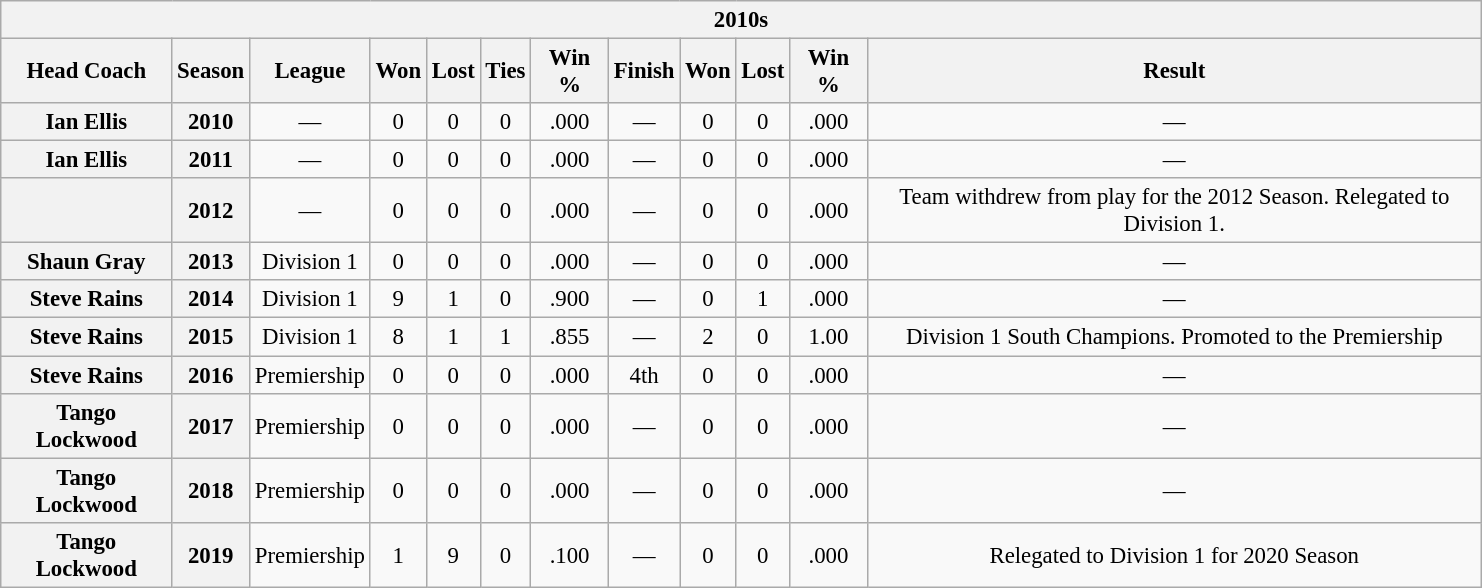<table class="wikitable" style="font-size:95%; text-align:center; width:65em">
<tr>
<th colspan="12"><strong>2010s</strong></th>
</tr>
<tr>
<th>Head Coach</th>
<th>Season</th>
<th>League</th>
<th>Won</th>
<th>Lost</th>
<th>Ties</th>
<th>Win %</th>
<th>Finish</th>
<th>Won</th>
<th>Lost</th>
<th>Win %</th>
<th>Result</th>
</tr>
<tr>
<th>Ian Ellis</th>
<th>2010</th>
<td>—</td>
<td>0</td>
<td>0</td>
<td>0</td>
<td>.000</td>
<td>—</td>
<td>0</td>
<td>0</td>
<td>.000</td>
<td>—</td>
</tr>
<tr>
<th>Ian Ellis</th>
<th>2011</th>
<td>—</td>
<td>0</td>
<td>0</td>
<td>0</td>
<td>.000</td>
<td>—</td>
<td>0</td>
<td>0</td>
<td>.000</td>
<td>—</td>
</tr>
<tr>
<th></th>
<th>2012</th>
<td>—</td>
<td>0</td>
<td>0</td>
<td>0</td>
<td>.000</td>
<td>—</td>
<td>0</td>
<td>0</td>
<td>.000</td>
<td>Team withdrew from play for the 2012 Season. Relegated to Division 1.</td>
</tr>
<tr>
<th>Shaun Gray</th>
<th>2013</th>
<td>Division 1</td>
<td>0</td>
<td>0</td>
<td>0</td>
<td>.000</td>
<td>—</td>
<td>0</td>
<td>0</td>
<td>.000</td>
<td>—</td>
</tr>
<tr>
<th>Steve Rains</th>
<th>2014</th>
<td>Division 1</td>
<td>9</td>
<td>1</td>
<td>0</td>
<td>.900</td>
<td>—</td>
<td>0</td>
<td>1</td>
<td>.000</td>
<td>—</td>
</tr>
<tr>
<th>Steve Rains</th>
<th>2015</th>
<td>Division 1</td>
<td>8</td>
<td>1</td>
<td>1</td>
<td>.855</td>
<td>—</td>
<td>2</td>
<td>0</td>
<td>1.00</td>
<td>Division 1 South Champions. Promoted to the Premiership</td>
</tr>
<tr>
<th>Steve Rains</th>
<th>2016</th>
<td>Premiership</td>
<td>0</td>
<td>0</td>
<td>0</td>
<td>.000</td>
<td>4th</td>
<td>0</td>
<td>0</td>
<td>.000</td>
<td>—</td>
</tr>
<tr>
<th>Tango Lockwood</th>
<th>2017</th>
<td>Premiership</td>
<td>0</td>
<td>0</td>
<td>0</td>
<td>.000</td>
<td>—</td>
<td>0</td>
<td>0</td>
<td>.000</td>
<td>—</td>
</tr>
<tr>
<th>Tango Lockwood</th>
<th>2018</th>
<td>Premiership</td>
<td>0</td>
<td>0</td>
<td>0</td>
<td>.000</td>
<td>—</td>
<td>0</td>
<td>0</td>
<td>.000</td>
<td>—</td>
</tr>
<tr>
<th>Tango Lockwood</th>
<th>2019</th>
<td>Premiership</td>
<td>1</td>
<td>9</td>
<td>0</td>
<td>.100</td>
<td>—</td>
<td>0</td>
<td>0</td>
<td>.000</td>
<td>Relegated to Division 1 for 2020 Season</td>
</tr>
</table>
